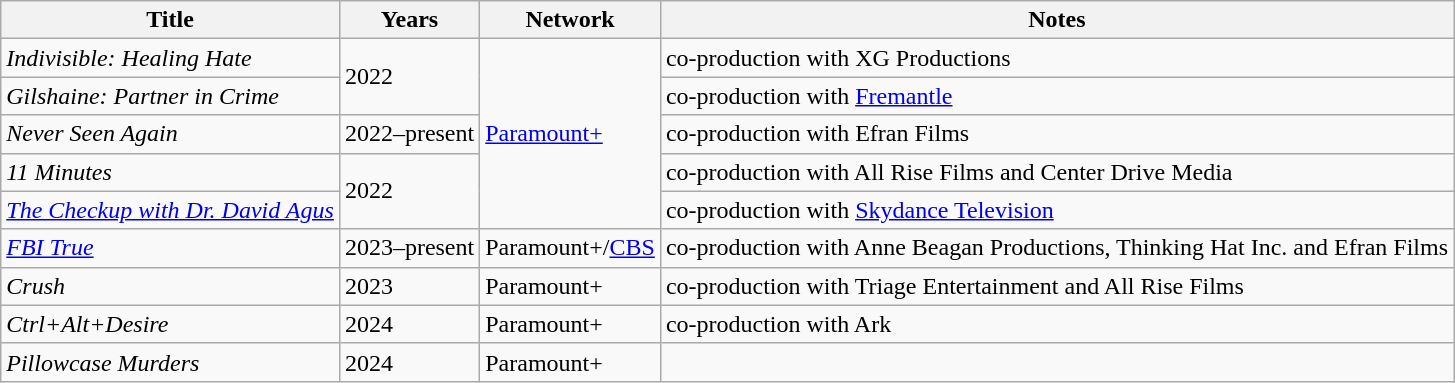<table class="wikitable sortable">
<tr>
<th>Title</th>
<th>Years</th>
<th>Network</th>
<th>Notes</th>
</tr>
<tr>
<td><em>Indivisible: Healing Hate</em></td>
<td rowspan="2">2022</td>
<td rowspan="5"><a href='#'>Paramount+</a></td>
<td>co-production with XG Productions</td>
</tr>
<tr>
<td><em>Gilshaine: Partner in Crime</em></td>
<td>co-production with <a href='#'>Fremantle</a></td>
</tr>
<tr>
<td><em>Never Seen Again</em></td>
<td>2022–present</td>
<td>co-production with Efran Films</td>
</tr>
<tr>
<td><em>11 Minutes</em></td>
<td rowspan="2">2022</td>
<td>co-production with All Rise Films and Center Drive Media</td>
</tr>
<tr>
<td><em><a href='#'>The Checkup with Dr. David Agus</a></em></td>
<td>co-production with <a href='#'>Skydance Television</a></td>
</tr>
<tr>
<td><em><a href='#'>FBI True</a></em></td>
<td>2023–present</td>
<td>Paramount+/<a href='#'>CBS</a></td>
<td>co-production with Anne Beagan Productions, Thinking Hat Inc. and Efran Films</td>
</tr>
<tr>
<td><em>Crush</em></td>
<td>2023</td>
<td>Paramount+</td>
<td>co-production with Triage Entertainment and All Rise Films</td>
</tr>
<tr>
<td><em>Ctrl+Alt+Desire</em></td>
<td>2024</td>
<td>Paramount+</td>
<td>co-production with Ark</td>
</tr>
<tr>
<td><em>Pillowcase Murders</em></td>
<td>2024</td>
<td>Paramount+</td>
<td></td>
</tr>
</table>
